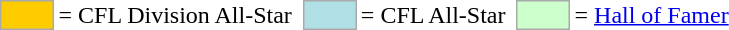<table>
<tr>
<td style="background-color:#FFCC00; border:1px solid #aaaaaa; width:2em;"></td>
<td>= CFL Division All-Star</td>
<td></td>
<td style="background-color:#B0E0E6; border:1px solid #aaaaaa; width:2em;"></td>
<td>= CFL All-Star</td>
<td></td>
<td style="background-color:#CCFFCC; border:1px solid #aaaaaa; width:2em;"></td>
<td>= <a href='#'>Hall of Famer</a></td>
</tr>
</table>
